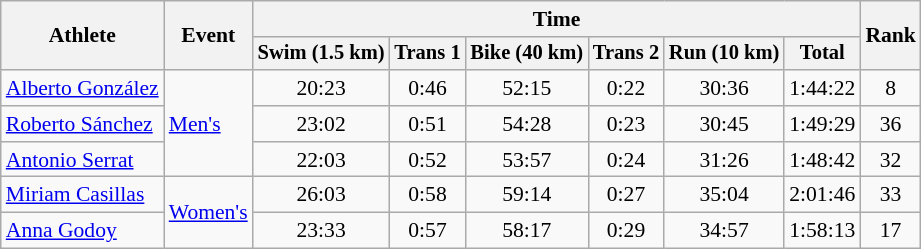<table class=wikitable style="font-size:90%;text-align:center">
<tr>
<th rowspan=2>Athlete</th>
<th rowspan=2>Event</th>
<th colspan=6>Time</th>
<th rowspan=2>Rank</th>
</tr>
<tr style="font-size:95%">
<th>Swim (1.5 km)</th>
<th>Trans 1</th>
<th>Bike (40 km)</th>
<th>Trans 2</th>
<th>Run (10 km)</th>
<th>Total</th>
</tr>
<tr>
<td align=left><a href='#'>Alberto González</a></td>
<td rowspan="3" align="left"><a href='#'>Men's</a></td>
<td>20:23</td>
<td>0:46</td>
<td>52:15</td>
<td>0:22</td>
<td>30:36</td>
<td>1:44:22</td>
<td>8</td>
</tr>
<tr>
<td align=left><a href='#'>Roberto Sánchez</a></td>
<td>23:02</td>
<td>0:51</td>
<td>54:28</td>
<td>0:23</td>
<td>30:45</td>
<td>1:49:29</td>
<td>36</td>
</tr>
<tr>
<td align=left><a href='#'>Antonio Serrat</a></td>
<td>22:03</td>
<td>0:52</td>
<td>53:57</td>
<td>0:24</td>
<td>31:26</td>
<td>1:48:42</td>
<td>32</td>
</tr>
<tr>
<td align=left><a href='#'>Miriam Casillas</a></td>
<td align=left rowspan=2><a href='#'>Women's</a></td>
<td>26:03</td>
<td>0:58</td>
<td>59:14</td>
<td>0:27</td>
<td>35:04</td>
<td>2:01:46</td>
<td>33</td>
</tr>
<tr>
<td align=left><a href='#'>Anna Godoy</a></td>
<td>23:33</td>
<td>0:57</td>
<td>58:17</td>
<td>0:29</td>
<td>34:57</td>
<td>1:58:13</td>
<td>17</td>
</tr>
</table>
